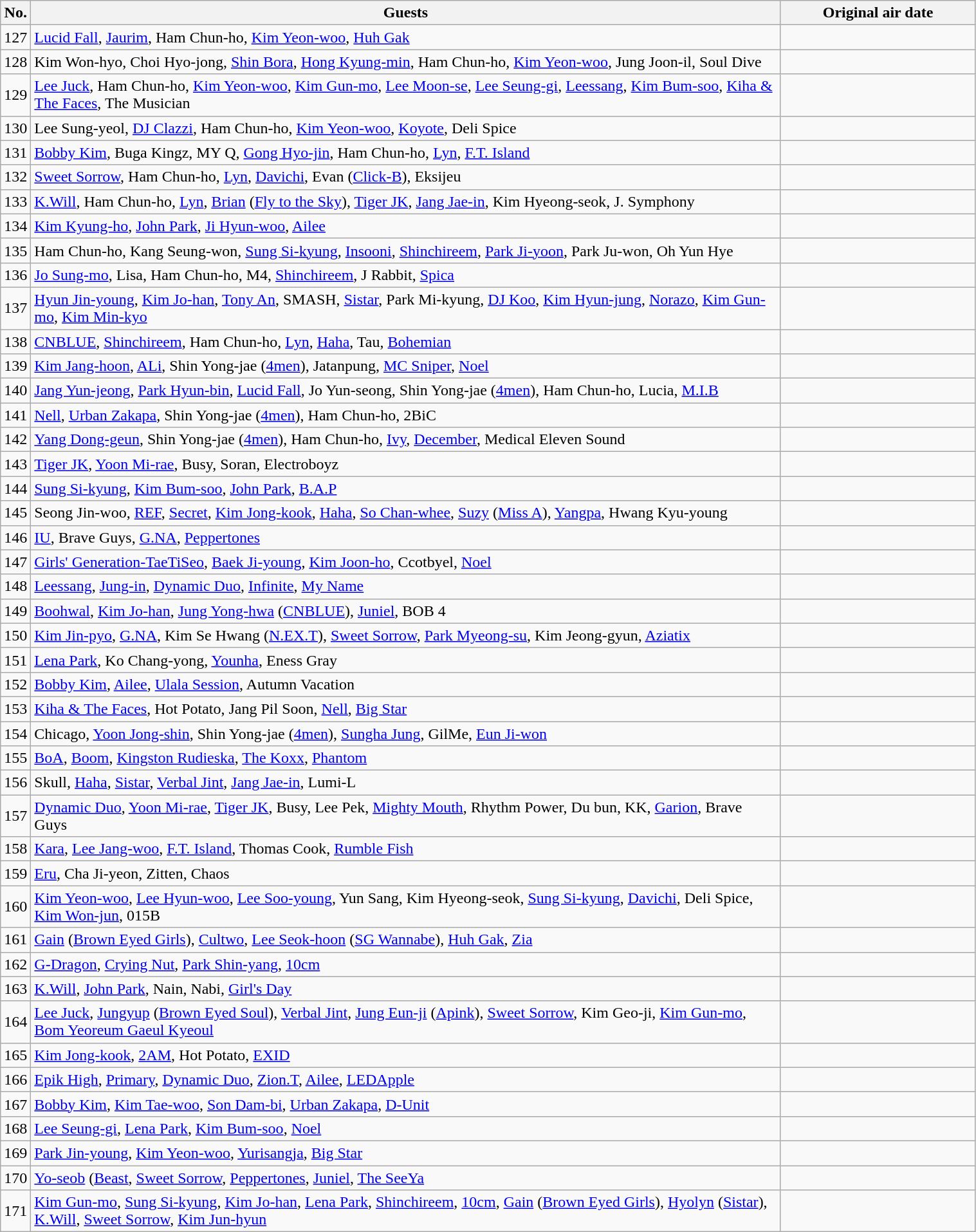<table class="wikitable" style="width:80%; style="text-align:center" margin:auto; background:#FFFFFF;">
<tr>
<th>No.</th>
<th>Guests</th>
<th width="20%">Original air date</th>
</tr>
<tr>
<td>127</td>
<td><a href='#'>Lucid Fall</a>, <a href='#'>Jaurim</a>, Ham Chun-ho, <a href='#'>Kim Yeon-woo</a>, <a href='#'>Huh Gak</a></td>
<td></td>
</tr>
<tr>
<td>128</td>
<td>Kim Won-hyo, Choi Hyo-jong, <a href='#'>Shin Bora</a>, <a href='#'>Hong Kyung-min</a>, Ham Chun-ho, <a href='#'>Kim Yeon-woo</a>, Jung Joon-il, Soul Dive</td>
<td></td>
</tr>
<tr>
<td>129</td>
<td><a href='#'>Lee Juck</a>, Ham Chun-ho, <a href='#'>Kim Yeon-woo</a>, <a href='#'>Kim Gun-mo</a>, <a href='#'>Lee Moon-se</a>, <a href='#'>Lee Seung-gi</a>, <a href='#'>Leessang</a>, <a href='#'>Kim Bum-soo</a>, <a href='#'>Kiha & The Faces</a>, The Musician</td>
<td></td>
</tr>
<tr>
<td>130</td>
<td>Lee Sung-yeol, <a href='#'>DJ Clazzi</a>, Ham Chun-ho, <a href='#'>Kim Yeon-woo</a>, <a href='#'>Koyote</a>, Deli Spice</td>
<td></td>
</tr>
<tr>
<td>131</td>
<td><a href='#'>Bobby Kim</a>, Buga Kingz, MY Q, <a href='#'>Gong Hyo-jin</a>, Ham Chun-ho, <a href='#'>Lyn</a>, <a href='#'>F.T. Island</a></td>
<td></td>
</tr>
<tr>
<td>132</td>
<td><a href='#'>Sweet Sorrow</a>, Ham Chun-ho, <a href='#'>Lyn</a>, <a href='#'>Davichi</a>, Evan (<a href='#'>Click-B</a>), Eksijeu</td>
<td></td>
</tr>
<tr>
<td>133</td>
<td><a href='#'>K.Will</a>, Ham Chun-ho, <a href='#'>Lyn</a>, <a href='#'>Brian</a> (<a href='#'>Fly to the Sky</a>), <a href='#'>Tiger JK</a>, <a href='#'>Jang Jae-in</a>, Kim Hyeong-seok, J. Symphony</td>
<td></td>
</tr>
<tr>
<td>134</td>
<td><a href='#'>Kim Kyung-ho</a>, <a href='#'>John Park</a>, <a href='#'>Ji Hyun-woo</a>, <a href='#'>Ailee</a></td>
<td></td>
</tr>
<tr>
<td>135</td>
<td>Ham Chun-ho, Kang Seung-won, <a href='#'>Sung Si-kyung</a>, <a href='#'>Insooni</a>, <a href='#'>Shinchireem</a>, <a href='#'>Park Ji-yoon</a>, Park Ju-won, Oh Yun Hye</td>
<td></td>
</tr>
<tr>
<td>136</td>
<td><a href='#'>Jo Sung-mo</a>, Lisa, Ham Chun-ho, M4, <a href='#'>Shinchireem</a>, J Rabbit, <a href='#'>Spica</a></td>
<td></td>
</tr>
<tr>
<td>137</td>
<td><a href='#'>Hyun Jin-young</a>, <a href='#'>Kim Jo-han</a>, <a href='#'>Tony An</a>, SMASH, <a href='#'>Sistar</a>, Park Mi-kyung, <a href='#'>DJ Koo</a>, <a href='#'>Kim Hyun-jung</a>, <a href='#'>Norazo</a>, <a href='#'>Kim Gun-mo</a>, <a href='#'>Kim Min-kyo</a></td>
<td></td>
</tr>
<tr>
<td>138</td>
<td><a href='#'>CNBLUE</a>, <a href='#'>Shinchireem</a>, Ham Chun-ho, <a href='#'>Lyn</a>, <a href='#'>Haha</a>, Tau, <a href='#'>Bohemian</a></td>
<td></td>
</tr>
<tr>
<td>139</td>
<td><a href='#'>Kim Jang-hoon</a>, <a href='#'>ALi</a>, Shin Yong-jae (<a href='#'>4men</a>), Jatanpung, <a href='#'>MC Sniper</a>, <a href='#'>Noel</a></td>
<td></td>
</tr>
<tr>
<td>140</td>
<td><a href='#'>Jang Yun-jeong</a>, <a href='#'>Park Hyun-bin</a>, <a href='#'>Lucid Fall</a>, Jo Yun-seong, Shin Yong-jae (<a href='#'>4men</a>), Ham Chun-ho, Lucia, <a href='#'>M.I.B</a></td>
<td></td>
</tr>
<tr>
<td>141</td>
<td><a href='#'>Nell</a>, <a href='#'>Urban Zakapa</a>, Shin Yong-jae (<a href='#'>4men</a>), Ham Chun-ho, 2BiC</td>
<td></td>
</tr>
<tr>
<td>142</td>
<td><a href='#'>Yang Dong-geun</a>, Shin Yong-jae (<a href='#'>4men</a>), Ham Chun-ho, <a href='#'>Ivy</a>, <a href='#'>December</a>, Medical Eleven Sound</td>
<td></td>
</tr>
<tr>
<td>143</td>
<td><a href='#'>Tiger JK</a>, <a href='#'>Yoon Mi-rae</a>, Busy, Soran, Electroboyz</td>
<td></td>
</tr>
<tr>
<td>144</td>
<td><a href='#'>Sung Si-kyung</a>, <a href='#'>Kim Bum-soo</a>, <a href='#'>John Park</a>, <a href='#'>B.A.P</a></td>
<td></td>
</tr>
<tr>
<td>145</td>
<td>Seong Jin-woo, <a href='#'>REF</a>, <a href='#'>Secret</a>, <a href='#'>Kim Jong-kook</a>, <a href='#'>Haha</a>, <a href='#'>So Chan-whee</a>, <a href='#'>Suzy</a> (<a href='#'>Miss A</a>), <a href='#'>Yangpa</a>, Hwang Kyu-young</td>
<td></td>
</tr>
<tr>
<td>146</td>
<td><a href='#'>IU</a>, Brave Guys, <a href='#'>G.NA</a>, <a href='#'>Peppertones</a></td>
<td></td>
</tr>
<tr>
<td>147</td>
<td><a href='#'>Girls' Generation-TaeTiSeo</a>, <a href='#'>Baek Ji-young</a>, <a href='#'>Kim Joon-ho</a>, Ccotbyel, <a href='#'>Noel</a></td>
<td></td>
</tr>
<tr>
<td>148</td>
<td><a href='#'>Leessang</a>, <a href='#'>Jung-in</a>, <a href='#'>Dynamic Duo</a>, <a href='#'>Infinite</a>, <a href='#'>My Name</a></td>
<td></td>
</tr>
<tr>
<td>149</td>
<td><a href='#'>Boohwal</a>, <a href='#'>Kim Jo-han</a>, <a href='#'>Jung Yong-hwa</a> (<a href='#'>CNBLUE</a>), <a href='#'>Juniel</a>, BOB 4</td>
<td></td>
</tr>
<tr>
<td>150</td>
<td><a href='#'>Kim Jin-pyo</a>, <a href='#'>G.NA</a>, Kim Se Hwang (<a href='#'>N.EX.T</a>), <a href='#'>Sweet Sorrow</a>, <a href='#'>Park Myeong-su</a>, Kim Jeong-gyun, <a href='#'>Aziatix</a></td>
<td></td>
</tr>
<tr>
<td>151</td>
<td><a href='#'>Lena Park</a>, Ko Chang-yong, <a href='#'>Younha</a>, Eness Gray</td>
<td></td>
</tr>
<tr>
<td>152</td>
<td><a href='#'>Bobby Kim</a>, <a href='#'>Ailee</a>, <a href='#'>Ulala Session</a>, Autumn Vacation</td>
<td></td>
</tr>
<tr>
<td>153</td>
<td><a href='#'>Kiha & The Faces</a>, Hot Potato, Jang Pil Soon, <a href='#'>Nell</a>, <a href='#'>Big Star</a></td>
<td></td>
</tr>
<tr>
<td>154</td>
<td>Chicago, <a href='#'>Yoon Jong-shin</a>, Shin Yong-jae (<a href='#'>4men</a>), <a href='#'>Sungha Jung</a>, GilMe, <a href='#'>Eun Ji-won</a></td>
<td></td>
</tr>
<tr>
<td>155</td>
<td><a href='#'>BoA</a>, <a href='#'>Boom</a>, <a href='#'>Kingston Rudieska</a>, <a href='#'>The Koxx</a>, <a href='#'>Phantom</a></td>
<td></td>
</tr>
<tr>
<td>156</td>
<td>Skull, <a href='#'>Haha</a>, <a href='#'>Sistar</a>, <a href='#'>Verbal Jint</a>, <a href='#'>Jang Jae-in</a>, Lumi-L</td>
<td></td>
</tr>
<tr>
<td>157</td>
<td><a href='#'>Dynamic Duo</a>, <a href='#'>Yoon Mi-rae</a>, <a href='#'>Tiger JK</a>, Busy, Lee Pek, <a href='#'>Mighty Mouth</a>, Rhythm Power, Du bun, KK, <a href='#'>Garion</a>, Brave Guys</td>
<td></td>
</tr>
<tr>
<td>158</td>
<td><a href='#'>Kara</a>, <a href='#'>Lee Jang-woo</a>, <a href='#'>F.T. Island</a>, Thomas Cook, <a href='#'>Rumble Fish</a></td>
<td></td>
</tr>
<tr>
<td>159</td>
<td><a href='#'>Eru</a>, Cha Ji-yeon, Zitten, Chaos</td>
<td></td>
</tr>
<tr>
<td>160</td>
<td><a href='#'>Kim Yeon-woo</a>, <a href='#'>Lee Hyun-woo</a>, <a href='#'>Lee Soo-young</a>, Yun Sang, Kim Hyeong-seok, <a href='#'>Sung Si-kyung</a>, <a href='#'>Davichi</a>, Deli Spice, <a href='#'>Kim Won-jun</a>, 015B</td>
<td></td>
</tr>
<tr>
<td>161</td>
<td><a href='#'>Gain</a> (<a href='#'>Brown Eyed Girls</a>), <a href='#'>Cultwo</a>, <a href='#'>Lee Seok-hoon</a> (<a href='#'>SG Wannabe</a>), <a href='#'>Huh Gak</a>, <a href='#'>Zia</a></td>
<td></td>
</tr>
<tr>
<td>162</td>
<td><a href='#'>G-Dragon</a>, <a href='#'>Crying Nut</a>, <a href='#'>Park Shin-yang</a>, <a href='#'>10cm</a></td>
<td></td>
</tr>
<tr>
<td>163</td>
<td><a href='#'>K.Will</a>, <a href='#'>John Park</a>, Nain, Nabi, <a href='#'>Girl's Day</a></td>
<td></td>
</tr>
<tr>
<td>164</td>
<td><a href='#'>Lee Juck</a>, <a href='#'>Jungyup</a> (<a href='#'>Brown Eyed Soul</a>), <a href='#'>Verbal Jint</a>, <a href='#'>Jung Eun-ji</a> (<a href='#'>Apink</a>), <a href='#'>Sweet Sorrow</a>, Kim Geo-ji, <a href='#'>Kim Gun-mo</a>, <a href='#'>Bom Yeoreum Gaeul Kyeoul</a></td>
<td></td>
</tr>
<tr>
<td>165</td>
<td><a href='#'>Kim Jong-kook</a>, <a href='#'>2AM</a>, Hot Potato, <a href='#'>EXID</a></td>
<td></td>
</tr>
<tr>
<td>166</td>
<td><a href='#'>Epik High</a>, <a href='#'>Primary</a>, <a href='#'>Dynamic Duo</a>, <a href='#'>Zion.T</a>, <a href='#'>Ailee</a>, <a href='#'>LEDApple</a></td>
<td></td>
</tr>
<tr>
<td>167</td>
<td><a href='#'>Bobby Kim</a>, <a href='#'>Kim Tae-woo</a>, <a href='#'>Son Dam-bi</a>, <a href='#'>Urban Zakapa</a>, <a href='#'>D-Unit</a></td>
<td></td>
</tr>
<tr>
<td>168</td>
<td><a href='#'>Lee Seung-gi</a>, <a href='#'>Lena Park</a>, <a href='#'>Kim Bum-soo</a>, <a href='#'>Noel</a></td>
<td></td>
</tr>
<tr>
<td>169</td>
<td><a href='#'>Park Jin-young</a>, <a href='#'>Kim Yeon-woo</a>, <a href='#'>Yurisangja</a>, <a href='#'>Big Star</a></td>
<td></td>
</tr>
<tr>
<td>170</td>
<td><a href='#'>Yo-seob</a> (<a href='#'>Beast</a>, <a href='#'>Sweet Sorrow</a>, <a href='#'>Peppertones</a>, <a href='#'>Juniel</a>, <a href='#'>The SeeYa</a></td>
<td></td>
</tr>
<tr>
<td>171</td>
<td><a href='#'>Kim Gun-mo</a>, <a href='#'>Sung Si-kyung</a>, <a href='#'>Kim Jo-han</a>, <a href='#'>Lena Park</a>, <a href='#'>Shinchireem</a>, <a href='#'>10cm</a>, <a href='#'>Gain</a> (<a href='#'>Brown Eyed Girls</a>), <a href='#'>Hyolyn</a> (<a href='#'>Sistar</a>), <a href='#'>K.Will</a>, <a href='#'>Sweet Sorrow</a>, <a href='#'>Kim Jun-hyun</a></td>
<td></td>
</tr>
</table>
